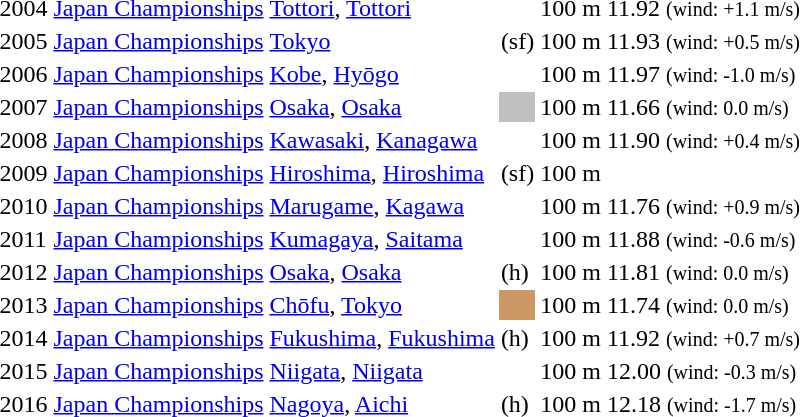<table>
<tr>
<td>2004</td>
<td><a href='#'>Japan Championships</a></td>
<td><a href='#'>Tottori</a>, <a href='#'>Tottori</a></td>
<td></td>
<td>100 m</td>
<td>11.92 <small>(wind: +1.1 m/s)</small></td>
</tr>
<tr>
<td>2005</td>
<td><a href='#'>Japan Championships</a></td>
<td><a href='#'>Tokyo</a></td>
<td> (sf)</td>
<td>100 m</td>
<td>11.93 <small>(wind: +0.5 m/s)</small></td>
</tr>
<tr>
<td>2006</td>
<td><a href='#'>Japan Championships</a></td>
<td><a href='#'>Kobe</a>, <a href='#'>Hyōgo</a></td>
<td></td>
<td>100 m</td>
<td>11.97 <small>(wind: -1.0 m/s)</small></td>
</tr>
<tr>
<td>2007</td>
<td><a href='#'>Japan Championships</a></td>
<td><a href='#'>Osaka</a>, <a href='#'>Osaka</a></td>
<td bgcolor="silver"></td>
<td>100 m</td>
<td>11.66 <small>(wind: 0.0 m/s)</small></td>
</tr>
<tr>
<td>2008</td>
<td><a href='#'>Japan Championships</a></td>
<td><a href='#'>Kawasaki</a>, <a href='#'>Kanagawa</a></td>
<td></td>
<td>100 m</td>
<td>11.90 <small>(wind: +0.4 m/s)</small></td>
</tr>
<tr>
<td>2009</td>
<td><a href='#'>Japan Championships</a></td>
<td><a href='#'>Hiroshima</a>, <a href='#'>Hiroshima</a></td>
<td> (sf)</td>
<td>100 m</td>
<td></td>
</tr>
<tr>
<td>2010</td>
<td><a href='#'>Japan Championships</a></td>
<td><a href='#'>Marugame</a>, <a href='#'>Kagawa</a></td>
<td></td>
<td>100 m</td>
<td>11.76 <small>(wind: +0.9 m/s)</small></td>
</tr>
<tr>
<td>2011</td>
<td><a href='#'>Japan Championships</a></td>
<td><a href='#'>Kumagaya</a>, <a href='#'>Saitama</a></td>
<td></td>
<td>100 m</td>
<td>11.88 <small>(wind: -0.6 m/s)</small></td>
</tr>
<tr>
<td>2012</td>
<td><a href='#'>Japan Championships</a></td>
<td><a href='#'>Osaka</a>, <a href='#'>Osaka</a></td>
<td> (h)</td>
<td>100 m</td>
<td>11.81 <small>(wind: 0.0 m/s)</small></td>
</tr>
<tr>
<td>2013</td>
<td><a href='#'>Japan Championships</a></td>
<td><a href='#'>Chōfu</a>, <a href='#'>Tokyo</a></td>
<td bgcolor=cc9966></td>
<td>100 m</td>
<td>11.74 <small>(wind: 0.0 m/s)</small></td>
</tr>
<tr>
<td>2014</td>
<td><a href='#'>Japan Championships</a></td>
<td><a href='#'>Fukushima</a>, <a href='#'>Fukushima</a></td>
<td> (h)</td>
<td>100 m</td>
<td>11.92 <small>(wind: +0.7 m/s)</small></td>
</tr>
<tr>
<td>2015</td>
<td><a href='#'>Japan Championships</a></td>
<td><a href='#'>Niigata</a>, <a href='#'>Niigata</a></td>
<td></td>
<td>100 m</td>
<td>12.00 <small>(wind: -0.3 m/s)</small></td>
</tr>
<tr>
<td>2016</td>
<td><a href='#'>Japan Championships</a></td>
<td><a href='#'>Nagoya</a>, <a href='#'>Aichi</a></td>
<td> (h)</td>
<td>100 m</td>
<td>12.18 <small>(wind: -1.7 m/s)</small></td>
</tr>
<tr>
</tr>
</table>
